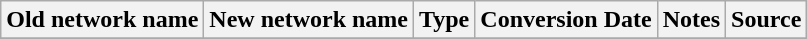<table class="wikitable">
<tr>
<th>Old network name</th>
<th>New network name</th>
<th>Type</th>
<th>Conversion Date</th>
<th>Notes</th>
<th>Source</th>
</tr>
<tr>
</tr>
</table>
